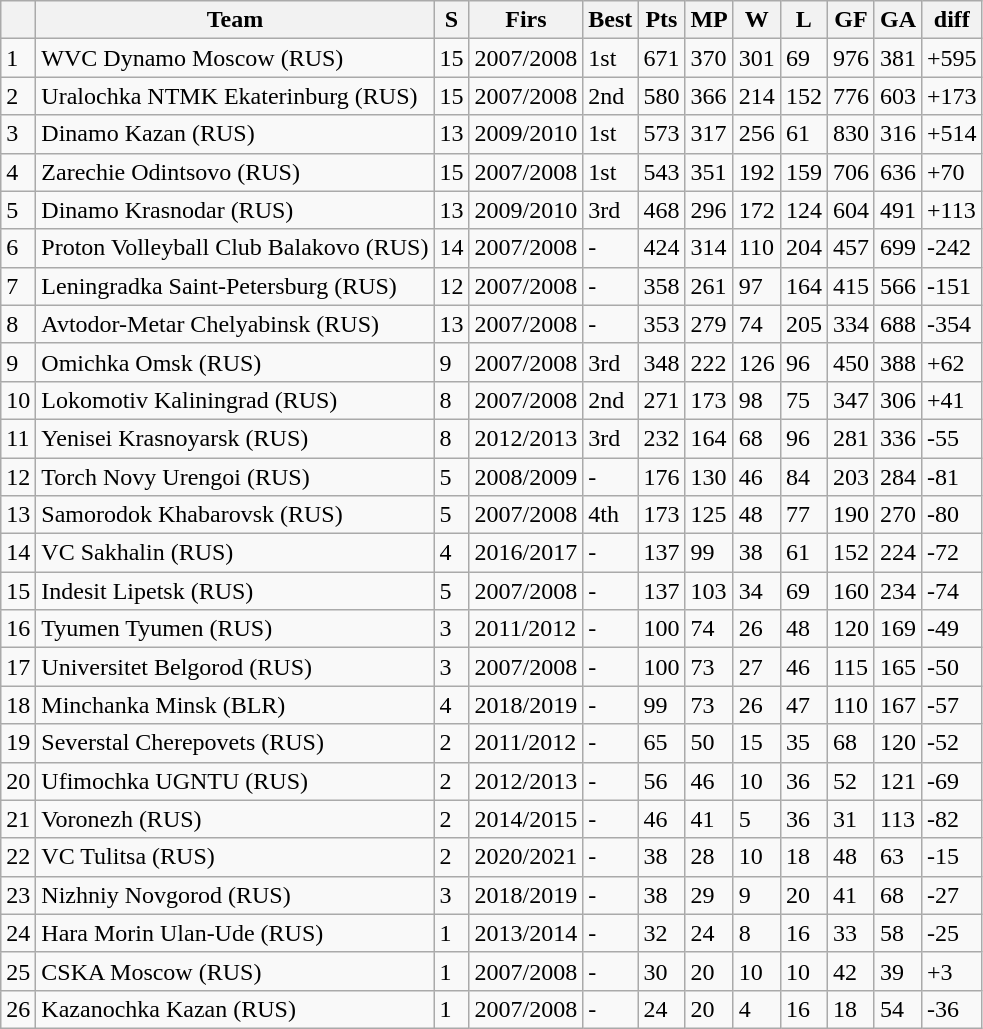<table class="wikitable">
<tr>
<th></th>
<th>Team</th>
<th><abbr>S</abbr></th>
<th><abbr>Firs</abbr></th>
<th><abbr>Best</abbr></th>
<th><abbr>Pts</abbr></th>
<th><abbr>MP</abbr></th>
<th><abbr>W</abbr></th>
<th><abbr>L</abbr></th>
<th><abbr>GF</abbr></th>
<th><abbr>GA</abbr></th>
<th><abbr>diff</abbr></th>
</tr>
<tr>
<td>1</td>
<td>WVC Dynamo Moscow (RUS)</td>
<td>15</td>
<td>2007/2008</td>
<td>1st</td>
<td>671</td>
<td>370</td>
<td>301</td>
<td>69</td>
<td>976</td>
<td>381</td>
<td>+595</td>
</tr>
<tr>
<td>2</td>
<td>Uralochka NTMK Ekaterinburg (RUS)</td>
<td>15</td>
<td>2007/2008</td>
<td>2nd</td>
<td>580</td>
<td>366</td>
<td>214</td>
<td>152</td>
<td>776</td>
<td>603</td>
<td>+173</td>
</tr>
<tr>
<td>3</td>
<td>Dinamo Kazan (RUS)</td>
<td>13</td>
<td>2009/2010</td>
<td>1st</td>
<td>573</td>
<td>317</td>
<td>256</td>
<td>61</td>
<td>830</td>
<td>316</td>
<td>+514</td>
</tr>
<tr>
<td>4</td>
<td>Zarechie Odintsovo (RUS)</td>
<td>15</td>
<td>2007/2008</td>
<td>1st</td>
<td>543</td>
<td>351</td>
<td>192</td>
<td>159</td>
<td>706</td>
<td>636</td>
<td>+70</td>
</tr>
<tr>
<td>5</td>
<td>Dinamo Krasnodar (RUS)</td>
<td>13</td>
<td>2009/2010</td>
<td>3rd</td>
<td>468</td>
<td>296</td>
<td>172</td>
<td>124</td>
<td>604</td>
<td>491</td>
<td>+113</td>
</tr>
<tr>
<td>6</td>
<td>Proton Volleyball Club Balakovo (RUS)</td>
<td>14</td>
<td>2007/2008</td>
<td>-</td>
<td>424</td>
<td>314</td>
<td>110</td>
<td>204</td>
<td>457</td>
<td>699</td>
<td>-242</td>
</tr>
<tr>
<td>7</td>
<td>Leningradka Saint-Petersburg (RUS)</td>
<td>12</td>
<td>2007/2008</td>
<td>-</td>
<td>358</td>
<td>261</td>
<td>97</td>
<td>164</td>
<td>415</td>
<td>566</td>
<td>-151</td>
</tr>
<tr>
<td>8</td>
<td>Avtodor-Metar Chelyabinsk (RUS)</td>
<td>13</td>
<td>2007/2008</td>
<td>-</td>
<td>353</td>
<td>279</td>
<td>74</td>
<td>205</td>
<td>334</td>
<td>688</td>
<td>-354</td>
</tr>
<tr>
<td>9</td>
<td>Omichka Omsk (RUS)</td>
<td>9</td>
<td>2007/2008</td>
<td>3rd</td>
<td>348</td>
<td>222</td>
<td>126</td>
<td>96</td>
<td>450</td>
<td>388</td>
<td>+62</td>
</tr>
<tr>
<td>10</td>
<td>Lokomotiv Kaliningrad (RUS)</td>
<td>8</td>
<td>2007/2008</td>
<td>2nd</td>
<td>271</td>
<td>173</td>
<td>98</td>
<td>75</td>
<td>347</td>
<td>306</td>
<td>+41</td>
</tr>
<tr>
<td>11</td>
<td>Yenisei Krasnoyarsk (RUS)</td>
<td>8</td>
<td>2012/2013</td>
<td>3rd</td>
<td>232</td>
<td>164</td>
<td>68</td>
<td>96</td>
<td>281</td>
<td>336</td>
<td>-55</td>
</tr>
<tr>
<td>12</td>
<td>Torch Novy Urengoi (RUS)</td>
<td>5</td>
<td>2008/2009</td>
<td>-</td>
<td>176</td>
<td>130</td>
<td>46</td>
<td>84</td>
<td>203</td>
<td>284</td>
<td>-81</td>
</tr>
<tr>
<td>13</td>
<td>Samorodok Khabarovsk (RUS)</td>
<td>5</td>
<td>2007/2008</td>
<td>4th</td>
<td>173</td>
<td>125</td>
<td>48</td>
<td>77</td>
<td>190</td>
<td>270</td>
<td>-80</td>
</tr>
<tr>
<td>14</td>
<td>VC Sakhalin (RUS)</td>
<td>4</td>
<td>2016/2017</td>
<td>-</td>
<td>137</td>
<td>99</td>
<td>38</td>
<td>61</td>
<td>152</td>
<td>224</td>
<td>-72</td>
</tr>
<tr>
<td>15</td>
<td>Indesit Lipetsk (RUS)</td>
<td>5</td>
<td>2007/2008</td>
<td>-</td>
<td>137</td>
<td>103</td>
<td>34</td>
<td>69</td>
<td>160</td>
<td>234</td>
<td>-74</td>
</tr>
<tr>
<td>16</td>
<td>Tyumen Tyumen (RUS)</td>
<td>3</td>
<td>2011/2012</td>
<td>-</td>
<td>100</td>
<td>74</td>
<td>26</td>
<td>48</td>
<td>120</td>
<td>169</td>
<td>-49</td>
</tr>
<tr>
<td>17</td>
<td>Universitet Belgorod (RUS)</td>
<td>3</td>
<td>2007/2008</td>
<td>-</td>
<td>100</td>
<td>73</td>
<td>27</td>
<td>46</td>
<td>115</td>
<td>165</td>
<td>-50</td>
</tr>
<tr>
<td>18</td>
<td>Minchanka Minsk (BLR)</td>
<td>4</td>
<td>2018/2019</td>
<td>-</td>
<td>99</td>
<td>73</td>
<td>26</td>
<td>47</td>
<td>110</td>
<td>167</td>
<td>-57</td>
</tr>
<tr>
<td>19</td>
<td>Severstal Cherepovets (RUS)</td>
<td>2</td>
<td>2011/2012</td>
<td>-</td>
<td>65</td>
<td>50</td>
<td>15</td>
<td>35</td>
<td>68</td>
<td>120</td>
<td>-52</td>
</tr>
<tr>
<td>20</td>
<td>Ufimochka UGNTU (RUS)</td>
<td>2</td>
<td>2012/2013</td>
<td>-</td>
<td>56</td>
<td>46</td>
<td>10</td>
<td>36</td>
<td>52</td>
<td>121</td>
<td>-69</td>
</tr>
<tr>
<td>21</td>
<td>Voronezh (RUS)</td>
<td>2</td>
<td>2014/2015</td>
<td>-</td>
<td>46</td>
<td>41</td>
<td>5</td>
<td>36</td>
<td>31</td>
<td>113</td>
<td>-82</td>
</tr>
<tr>
<td>22</td>
<td>VC Tulitsa (RUS)</td>
<td>2</td>
<td>2020/2021</td>
<td>-</td>
<td>38</td>
<td>28</td>
<td>10</td>
<td>18</td>
<td>48</td>
<td>63</td>
<td>-15</td>
</tr>
<tr>
<td>23</td>
<td>Nizhniy Novgorod (RUS)</td>
<td>3</td>
<td>2018/2019</td>
<td>-</td>
<td>38</td>
<td>29</td>
<td>9</td>
<td>20</td>
<td>41</td>
<td>68</td>
<td>-27</td>
</tr>
<tr>
<td>24</td>
<td>Hara Morin Ulan-Ude (RUS)</td>
<td>1</td>
<td>2013/2014</td>
<td>-</td>
<td>32</td>
<td>24</td>
<td>8</td>
<td>16</td>
<td>33</td>
<td>58</td>
<td>-25</td>
</tr>
<tr>
<td>25</td>
<td>CSKA Moscow (RUS)</td>
<td>1</td>
<td>2007/2008</td>
<td>-</td>
<td>30</td>
<td>20</td>
<td>10</td>
<td>10</td>
<td>42</td>
<td>39</td>
<td>+3</td>
</tr>
<tr>
<td>26</td>
<td>Kazanochka Kazan (RUS)</td>
<td>1</td>
<td>2007/2008</td>
<td>-</td>
<td>24</td>
<td>20</td>
<td>4</td>
<td>16</td>
<td>18</td>
<td>54</td>
<td>-36</td>
</tr>
</table>
